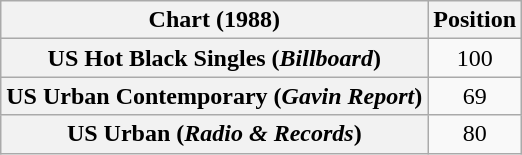<table class="wikitable sortable plainrowheaders" style="text-align:center">
<tr>
<th>Chart (1988)</th>
<th>Position</th>
</tr>
<tr>
<th scope="row">US Hot Black Singles (<em>Billboard</em>)</th>
<td>100</td>
</tr>
<tr>
<th scope="row">US Urban Contemporary (<em>Gavin Report</em>)</th>
<td>69</td>
</tr>
<tr>
<th scope="row">US Urban (<em>Radio & Records</em>)</th>
<td>80</td>
</tr>
</table>
